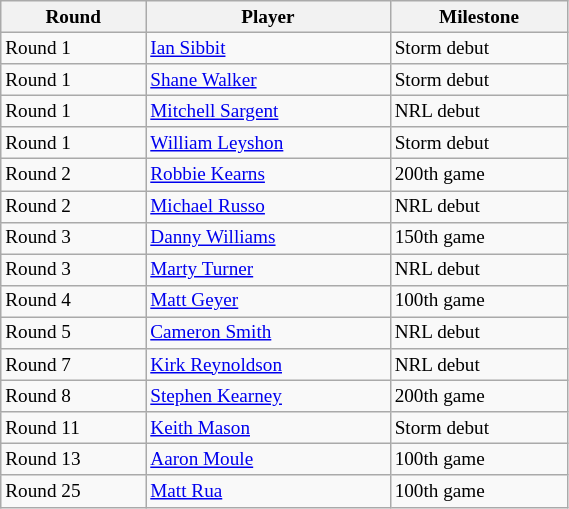<table class="wikitable"  style="font-size:80%; width:30%;">
<tr>
<th>Round</th>
<th>Player</th>
<th>Milestone</th>
</tr>
<tr>
<td>Round 1</td>
<td><a href='#'>Ian Sibbit</a></td>
<td>Storm debut</td>
</tr>
<tr>
<td>Round 1</td>
<td><a href='#'>Shane Walker</a></td>
<td>Storm debut</td>
</tr>
<tr>
<td>Round 1</td>
<td><a href='#'>Mitchell Sargent</a></td>
<td>NRL debut</td>
</tr>
<tr>
<td>Round 1</td>
<td><a href='#'>William Leyshon</a></td>
<td>Storm debut</td>
</tr>
<tr>
<td>Round 2</td>
<td><a href='#'>Robbie Kearns</a></td>
<td>200th game</td>
</tr>
<tr>
<td>Round 2</td>
<td><a href='#'>Michael Russo</a></td>
<td>NRL debut</td>
</tr>
<tr>
<td>Round 3</td>
<td><a href='#'>Danny Williams</a></td>
<td>150th game</td>
</tr>
<tr>
<td>Round 3</td>
<td><a href='#'>Marty Turner</a></td>
<td>NRL debut</td>
</tr>
<tr>
<td>Round 4</td>
<td><a href='#'>Matt Geyer</a></td>
<td>100th game</td>
</tr>
<tr>
<td>Round 5</td>
<td><a href='#'>Cameron Smith</a></td>
<td>NRL debut</td>
</tr>
<tr>
<td>Round 7</td>
<td><a href='#'>Kirk Reynoldson</a></td>
<td>NRL debut</td>
</tr>
<tr>
<td>Round 8</td>
<td><a href='#'>Stephen Kearney</a></td>
<td>200th game</td>
</tr>
<tr>
<td>Round 11</td>
<td><a href='#'>Keith Mason</a></td>
<td>Storm debut</td>
</tr>
<tr>
<td>Round 13</td>
<td><a href='#'>Aaron Moule</a></td>
<td>100th game</td>
</tr>
<tr>
<td>Round 25</td>
<td><a href='#'>Matt Rua</a></td>
<td>100th game</td>
</tr>
</table>
